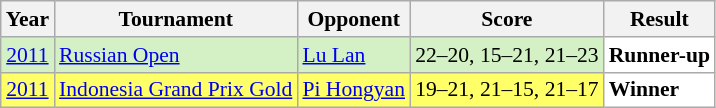<table class="sortable wikitable" style="font-size: 90%;">
<tr>
<th>Year</th>
<th>Tournament</th>
<th>Opponent</th>
<th>Score</th>
<th>Result</th>
</tr>
<tr style="background:#D4F1C5">
<td align="center"><a href='#'>2011</a></td>
<td align="left"><a href='#'>Russian Open</a></td>
<td align="left"> <a href='#'>Lu Lan</a></td>
<td align="left">22–20, 15–21, 21–23</td>
<td style="text-align:left; background:white"> <strong>Runner-up</strong></td>
</tr>
<tr style="background:#FFFF67">
<td align="center"><a href='#'>2011</a></td>
<td align="left"><a href='#'>Indonesia Grand Prix Gold</a></td>
<td align="left"> <a href='#'>Pi Hongyan</a></td>
<td align="left">19–21, 21–15, 21–17</td>
<td style="text-align:left; background:white"> <strong>Winner</strong></td>
</tr>
</table>
